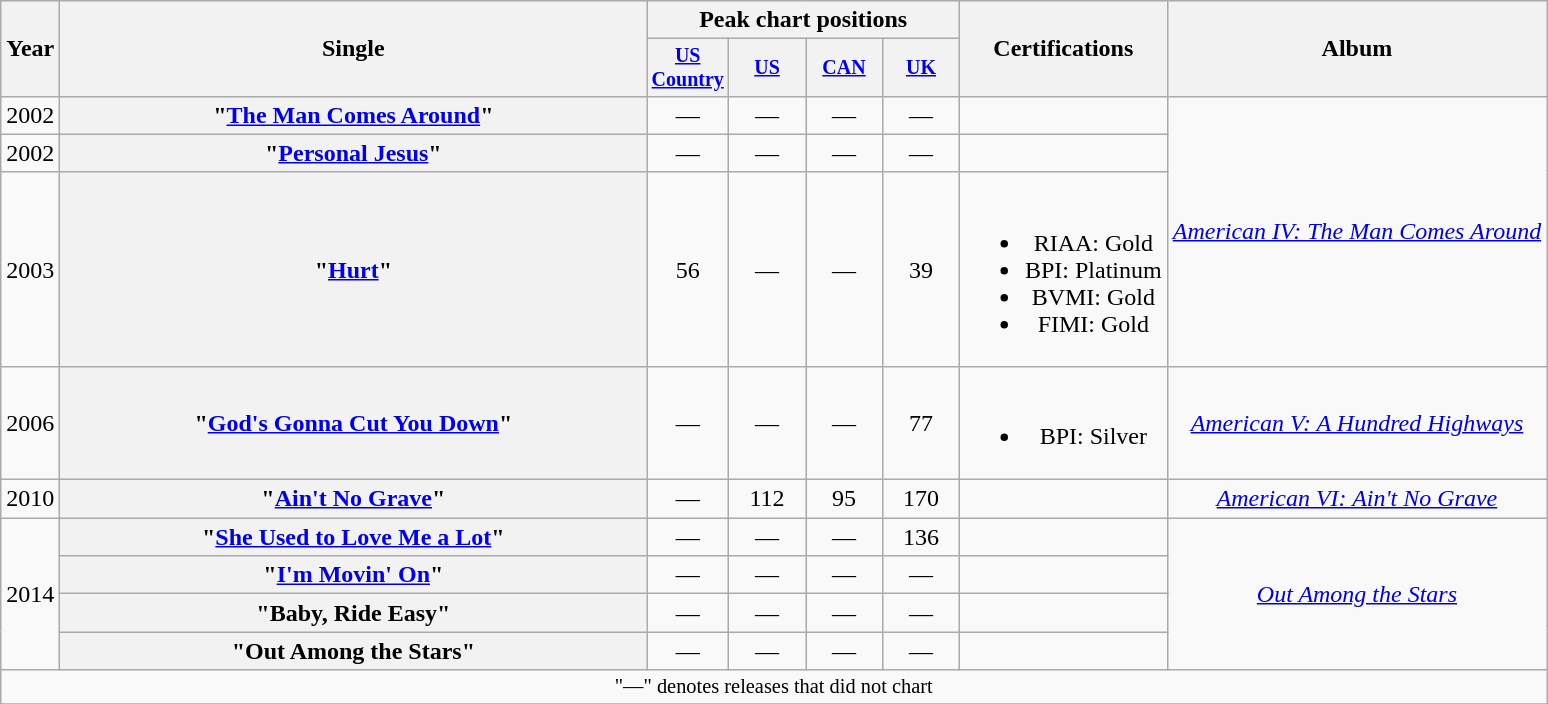<table class="wikitable plainrowheaders" style="text-align:center;">
<tr>
<th rowspan="2">Year</th>
<th rowspan="2" style="width:24em;">Single</th>
<th colspan="4">Peak chart positions</th>
<th rowspan="2">Certifications</th>
<th rowspan="2">Album</th>
</tr>
<tr style="font-size:smaller;">
<th width="45"><a href='#'>US Country</a><br></th>
<th width="45"><a href='#'>US</a><br></th>
<th width="45"><a href='#'>CAN</a></th>
<th width="45"><a href='#'>UK</a><br></th>
</tr>
<tr>
<td>2002</td>
<th scope="row">"<a href='#'>The Man Comes Around</a>"</th>
<td>—</td>
<td>—</td>
<td>—</td>
<td>—</td>
<td></td>
<td rowspan="3"><em><a href='#'>American IV: The Man Comes Around</a></em></td>
</tr>
<tr>
<td>2002</td>
<th scope="row">"<a href='#'>Personal Jesus</a>"</th>
<td>—</td>
<td>—</td>
<td>—</td>
<td>—</td>
<td></td>
</tr>
<tr>
<td>2003</td>
<th scope="row">"<a href='#'>Hurt</a>"</th>
<td>56</td>
<td>—</td>
<td>—</td>
<td>39</td>
<td><br><ul><li>RIAA: Gold</li><li>BPI: Platinum</li><li>BVMI: Gold</li><li>FIMI: Gold</li></ul></td>
</tr>
<tr>
<td>2006</td>
<th scope="row">"<a href='#'>God's Gonna Cut You Down</a>"</th>
<td>—</td>
<td>—</td>
<td>—</td>
<td>77</td>
<td><br><ul><li>BPI: Silver</li></ul></td>
<td><em><a href='#'>American V: A Hundred Highways</a></em></td>
</tr>
<tr>
<td>2010</td>
<th scope="row">"<a href='#'>Ain't No Grave</a>"</th>
<td>—</td>
<td>112</td>
<td>95</td>
<td>170</td>
<td></td>
<td><em><a href='#'>American VI: Ain't No Grave</a></em></td>
</tr>
<tr>
<td rowspan = "4">2014</td>
<th scope="row">"<a href='#'>She Used to Love Me a Lot</a>"</th>
<td>—</td>
<td>—</td>
<td>—</td>
<td>136</td>
<td></td>
<td rowspan = "4"><em><a href='#'>Out Among the Stars</a></em></td>
</tr>
<tr>
<th scope="row">"<a href='#'>I'm Movin' On</a>" </th>
<td>—</td>
<td>—</td>
<td>—</td>
<td>—</td>
<td></td>
</tr>
<tr>
<th scope="row">"Baby, Ride Easy" </th>
<td>—</td>
<td>—</td>
<td>—</td>
<td>—</td>
<td></td>
</tr>
<tr>
<th scope="row">"Out Among the Stars"</th>
<td>—</td>
<td>—</td>
<td>—</td>
<td>—</td>
<td></td>
</tr>
<tr>
<td colspan="8" style="font-size:85%">"—" denotes releases that did not chart</td>
</tr>
<tr>
</tr>
</table>
